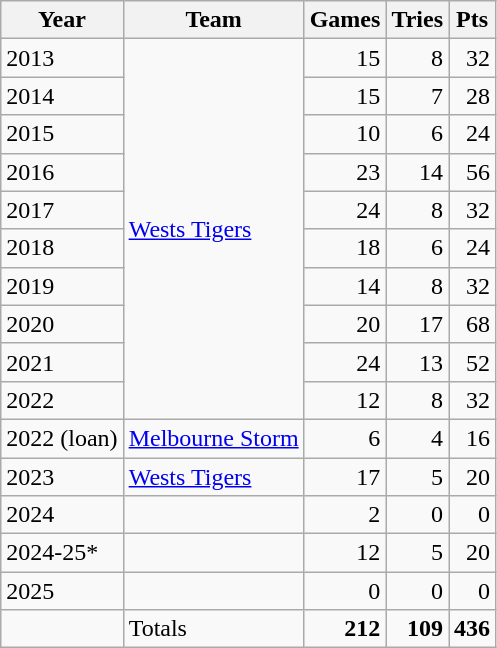<table class="wikitable">
<tr>
<th>Year</th>
<th>Team</th>
<th>Games</th>
<th>Tries</th>
<th>Pts</th>
</tr>
<tr>
<td>2013</td>
<td rowspan="10"> <a href='#'>Wests Tigers</a></td>
<td align=right>15</td>
<td align=right>8</td>
<td align=right>32</td>
</tr>
<tr>
<td>2014</td>
<td align=right>15</td>
<td align=right>7</td>
<td align=right>28</td>
</tr>
<tr>
<td>2015</td>
<td align=right>10</td>
<td align=right>6</td>
<td align=right>24</td>
</tr>
<tr>
<td>2016</td>
<td align=right>23</td>
<td align=right>14</td>
<td align=right>56</td>
</tr>
<tr>
<td>2017</td>
<td align=right>24</td>
<td align=right>8</td>
<td align=right>32</td>
</tr>
<tr>
<td>2018</td>
<td align=right>18</td>
<td align=right>6</td>
<td align=right>24</td>
</tr>
<tr>
<td>2019</td>
<td align=right>14</td>
<td align=right>8</td>
<td align=right>32</td>
</tr>
<tr>
<td>2020</td>
<td align=right>20</td>
<td align=right>17</td>
<td align=right>68</td>
</tr>
<tr>
<td>2021</td>
<td align=right>24</td>
<td align=right>13</td>
<td align=right>52</td>
</tr>
<tr>
<td>2022</td>
<td align=right>12</td>
<td align=right>8</td>
<td align=right>32</td>
</tr>
<tr>
<td>2022 (loan)</td>
<td> <a href='#'>Melbourne Storm</a></td>
<td align=right>6</td>
<td align=right>4</td>
<td align=right>16</td>
</tr>
<tr>
<td>2023</td>
<td> <a href='#'>Wests Tigers</a></td>
<td align=right>17</td>
<td align=right>5</td>
<td align=right>20</td>
</tr>
<tr>
<td>2024</td>
<td></td>
<td align=right>2</td>
<td align=right>0</td>
<td align=right>0</td>
</tr>
<tr>
<td>2024-25*</td>
<td></td>
<td align=right>12</td>
<td align=right>5</td>
<td align=right>20</td>
</tr>
<tr>
<td>2025</td>
<td></td>
<td align=right>0</td>
<td align=right>0</td>
<td align=right>0</td>
</tr>
<tr>
<td></td>
<td>Totals</td>
<td align=right><strong>212</strong></td>
<td align=right><strong>109</strong></td>
<td align=right><strong>436</strong></td>
</tr>
</table>
